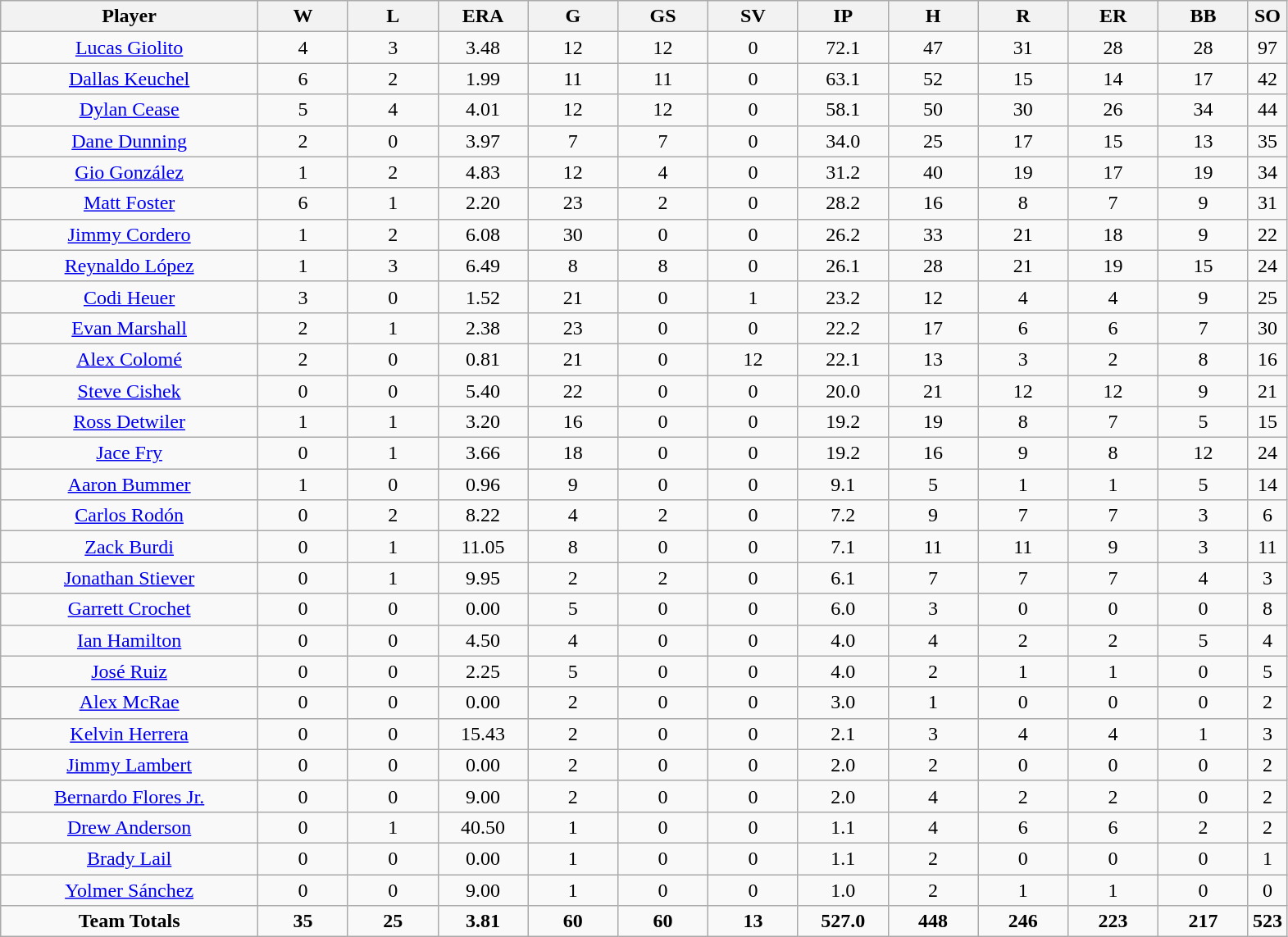<table class=wikitable style="text-align:center">
<tr>
<th bgcolor=#DDDDFF; width="20%">Player</th>
<th bgcolor=#DDDDFF; width="7%">W</th>
<th bgcolor=#DDDDFF; width="7%">L</th>
<th bgcolor=#DDDDFF; width="7%">ERA</th>
<th bgcolor=#DDDDFF; width="7%">G</th>
<th bgcolor=#DDDDFF; width="7%">GS</th>
<th bgcolor=#DDDDFF; width="7%">SV</th>
<th bgcolor=#DDDDFF; width="7%">IP</th>
<th bgcolor=#DDDDFF; width="7%">H</th>
<th bgcolor=#DDDDFF; width="7%">R</th>
<th bgcolor=#DDDDFF; width="7%">ER</th>
<th bgcolor=#DDDDFF; width="7%">BB</th>
<th bgcolor=#DDDDFF; width="7%">SO</th>
</tr>
<tr>
<td><a href='#'>Lucas Giolito</a></td>
<td>4</td>
<td>3</td>
<td>3.48</td>
<td>12</td>
<td>12</td>
<td>0</td>
<td>72.1</td>
<td>47</td>
<td>31</td>
<td>28</td>
<td>28</td>
<td>97</td>
</tr>
<tr>
<td><a href='#'>Dallas Keuchel</a></td>
<td>6</td>
<td>2</td>
<td>1.99</td>
<td>11</td>
<td>11</td>
<td>0</td>
<td>63.1</td>
<td>52</td>
<td>15</td>
<td>14</td>
<td>17</td>
<td>42</td>
</tr>
<tr>
<td><a href='#'>Dylan Cease</a></td>
<td>5</td>
<td>4</td>
<td>4.01</td>
<td>12</td>
<td>12</td>
<td>0</td>
<td>58.1</td>
<td>50</td>
<td>30</td>
<td>26</td>
<td>34</td>
<td>44</td>
</tr>
<tr>
<td><a href='#'>Dane Dunning</a></td>
<td>2</td>
<td>0</td>
<td>3.97</td>
<td>7</td>
<td>7</td>
<td>0</td>
<td>34.0</td>
<td>25</td>
<td>17</td>
<td>15</td>
<td>13</td>
<td>35</td>
</tr>
<tr>
<td><a href='#'>Gio González</a></td>
<td>1</td>
<td>2</td>
<td>4.83</td>
<td>12</td>
<td>4</td>
<td>0</td>
<td>31.2</td>
<td>40</td>
<td>19</td>
<td>17</td>
<td>19</td>
<td>34</td>
</tr>
<tr>
<td><a href='#'>Matt Foster</a></td>
<td>6</td>
<td>1</td>
<td>2.20</td>
<td>23</td>
<td>2</td>
<td>0</td>
<td>28.2</td>
<td>16</td>
<td>8</td>
<td>7</td>
<td>9</td>
<td>31</td>
</tr>
<tr>
<td><a href='#'>Jimmy Cordero</a></td>
<td>1</td>
<td>2</td>
<td>6.08</td>
<td>30</td>
<td>0</td>
<td>0</td>
<td>26.2</td>
<td>33</td>
<td>21</td>
<td>18</td>
<td>9</td>
<td>22</td>
</tr>
<tr>
<td><a href='#'>Reynaldo López</a></td>
<td>1</td>
<td>3</td>
<td>6.49</td>
<td>8</td>
<td>8</td>
<td>0</td>
<td>26.1</td>
<td>28</td>
<td>21</td>
<td>19</td>
<td>15</td>
<td>24</td>
</tr>
<tr>
<td><a href='#'>Codi Heuer</a></td>
<td>3</td>
<td>0</td>
<td>1.52</td>
<td>21</td>
<td>0</td>
<td>1</td>
<td>23.2</td>
<td>12</td>
<td>4</td>
<td>4</td>
<td>9</td>
<td>25</td>
</tr>
<tr>
<td><a href='#'>Evan Marshall</a></td>
<td>2</td>
<td>1</td>
<td>2.38</td>
<td>23</td>
<td>0</td>
<td>0</td>
<td>22.2</td>
<td>17</td>
<td>6</td>
<td>6</td>
<td>7</td>
<td>30</td>
</tr>
<tr>
<td><a href='#'>Alex Colomé</a></td>
<td>2</td>
<td>0</td>
<td>0.81</td>
<td>21</td>
<td>0</td>
<td>12</td>
<td>22.1</td>
<td>13</td>
<td>3</td>
<td>2</td>
<td>8</td>
<td>16</td>
</tr>
<tr>
<td><a href='#'>Steve Cishek</a></td>
<td>0</td>
<td>0</td>
<td>5.40</td>
<td>22</td>
<td>0</td>
<td>0</td>
<td>20.0</td>
<td>21</td>
<td>12</td>
<td>12</td>
<td>9</td>
<td>21</td>
</tr>
<tr>
<td><a href='#'>Ross Detwiler</a></td>
<td>1</td>
<td>1</td>
<td>3.20</td>
<td>16</td>
<td>0</td>
<td>0</td>
<td>19.2</td>
<td>19</td>
<td>8</td>
<td>7</td>
<td>5</td>
<td>15</td>
</tr>
<tr>
<td><a href='#'>Jace Fry</a></td>
<td>0</td>
<td>1</td>
<td>3.66</td>
<td>18</td>
<td>0</td>
<td>0</td>
<td>19.2</td>
<td>16</td>
<td>9</td>
<td>8</td>
<td>12</td>
<td>24</td>
</tr>
<tr>
<td><a href='#'>Aaron Bummer</a></td>
<td>1</td>
<td>0</td>
<td>0.96</td>
<td>9</td>
<td>0</td>
<td>0</td>
<td>9.1</td>
<td>5</td>
<td>1</td>
<td>1</td>
<td>5</td>
<td>14</td>
</tr>
<tr>
<td><a href='#'>Carlos Rodón</a></td>
<td>0</td>
<td>2</td>
<td>8.22</td>
<td>4</td>
<td>2</td>
<td>0</td>
<td>7.2</td>
<td>9</td>
<td>7</td>
<td>7</td>
<td>3</td>
<td>6</td>
</tr>
<tr>
<td><a href='#'>Zack Burdi</a></td>
<td>0</td>
<td>1</td>
<td>11.05</td>
<td>8</td>
<td>0</td>
<td>0</td>
<td>7.1</td>
<td>11</td>
<td>11</td>
<td>9</td>
<td>3</td>
<td>11</td>
</tr>
<tr>
<td><a href='#'>Jonathan Stiever</a></td>
<td>0</td>
<td>1</td>
<td>9.95</td>
<td>2</td>
<td>2</td>
<td>0</td>
<td>6.1</td>
<td>7</td>
<td>7</td>
<td>7</td>
<td>4</td>
<td>3</td>
</tr>
<tr>
<td><a href='#'>Garrett Crochet</a></td>
<td>0</td>
<td>0</td>
<td>0.00</td>
<td>5</td>
<td>0</td>
<td>0</td>
<td>6.0</td>
<td>3</td>
<td>0</td>
<td>0</td>
<td>0</td>
<td>8</td>
</tr>
<tr>
<td><a href='#'>Ian Hamilton</a></td>
<td>0</td>
<td>0</td>
<td>4.50</td>
<td>4</td>
<td>0</td>
<td>0</td>
<td>4.0</td>
<td>4</td>
<td>2</td>
<td>2</td>
<td>5</td>
<td>4</td>
</tr>
<tr>
<td><a href='#'>José Ruiz</a></td>
<td>0</td>
<td>0</td>
<td>2.25</td>
<td>5</td>
<td>0</td>
<td>0</td>
<td>4.0</td>
<td>2</td>
<td>1</td>
<td>1</td>
<td>0</td>
<td>5</td>
</tr>
<tr>
<td><a href='#'>Alex McRae</a></td>
<td>0</td>
<td>0</td>
<td>0.00</td>
<td>2</td>
<td>0</td>
<td>0</td>
<td>3.0</td>
<td>1</td>
<td>0</td>
<td>0</td>
<td>0</td>
<td>2</td>
</tr>
<tr>
<td><a href='#'>Kelvin Herrera</a></td>
<td>0</td>
<td>0</td>
<td>15.43</td>
<td>2</td>
<td>0</td>
<td>0</td>
<td>2.1</td>
<td>3</td>
<td>4</td>
<td>4</td>
<td>1</td>
<td>3</td>
</tr>
<tr>
<td><a href='#'>Jimmy Lambert</a></td>
<td>0</td>
<td>0</td>
<td>0.00</td>
<td>2</td>
<td>0</td>
<td>0</td>
<td>2.0</td>
<td>2</td>
<td>0</td>
<td>0</td>
<td>0</td>
<td>2</td>
</tr>
<tr>
<td><a href='#'>Bernardo Flores Jr.</a></td>
<td>0</td>
<td>0</td>
<td>9.00</td>
<td>2</td>
<td>0</td>
<td>0</td>
<td>2.0</td>
<td>4</td>
<td>2</td>
<td>2</td>
<td>0</td>
<td>2</td>
</tr>
<tr>
<td><a href='#'>Drew Anderson</a></td>
<td>0</td>
<td>1</td>
<td>40.50</td>
<td>1</td>
<td>0</td>
<td>0</td>
<td>1.1</td>
<td>4</td>
<td>6</td>
<td>6</td>
<td>2</td>
<td>2</td>
</tr>
<tr>
<td><a href='#'>Brady Lail</a></td>
<td>0</td>
<td>0</td>
<td>0.00</td>
<td>1</td>
<td>0</td>
<td>0</td>
<td>1.1</td>
<td>2</td>
<td>0</td>
<td>0</td>
<td>0</td>
<td>1</td>
</tr>
<tr>
<td><a href='#'>Yolmer Sánchez</a></td>
<td>0</td>
<td>0</td>
<td>9.00</td>
<td>1</td>
<td>0</td>
<td>0</td>
<td>1.0</td>
<td>2</td>
<td>1</td>
<td>1</td>
<td>0</td>
<td>0</td>
</tr>
<tr>
<td><strong>Team Totals</strong></td>
<td><strong>35</strong></td>
<td><strong>25</strong></td>
<td><strong>3.81</strong></td>
<td><strong>60</strong></td>
<td><strong>60</strong></td>
<td><strong>13</strong></td>
<td><strong>527.0</strong></td>
<td><strong>448</strong></td>
<td><strong>246</strong></td>
<td><strong>223</strong></td>
<td><strong>217</strong></td>
<td><strong>523</strong></td>
</tr>
</table>
